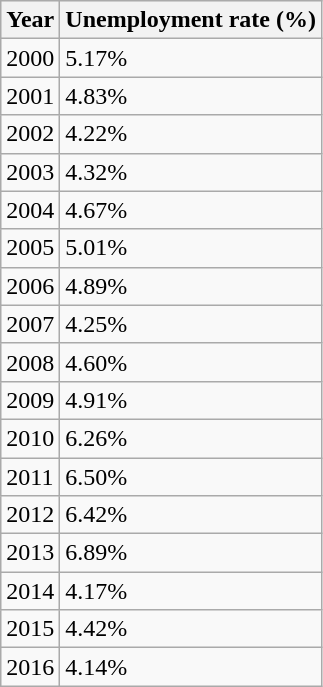<table class="wikitable sortable">
<tr style="background:#ececec; vertical-align:top">
<th>Year</th>
<th>Unemployment rate (%)</th>
</tr>
<tr>
<td>2000</td>
<td>5.17%</td>
</tr>
<tr>
<td>2001</td>
<td>4.83%</td>
</tr>
<tr>
<td>2002</td>
<td>4.22%</td>
</tr>
<tr>
<td>2003</td>
<td>4.32%</td>
</tr>
<tr>
<td>2004</td>
<td>4.67%</td>
</tr>
<tr>
<td>2005</td>
<td>5.01%</td>
</tr>
<tr>
<td>2006</td>
<td>4.89%</td>
</tr>
<tr>
<td>2007</td>
<td>4.25%</td>
</tr>
<tr>
<td>2008</td>
<td>4.60%</td>
</tr>
<tr>
<td>2009</td>
<td>4.91%</td>
</tr>
<tr>
<td>2010</td>
<td>6.26%</td>
</tr>
<tr>
<td>2011</td>
<td>6.50%</td>
</tr>
<tr>
<td>2012</td>
<td>6.42%</td>
</tr>
<tr>
<td>2013</td>
<td>6.89%</td>
</tr>
<tr>
<td>2014</td>
<td>4.17%</td>
</tr>
<tr>
<td>2015</td>
<td>4.42%</td>
</tr>
<tr>
<td>2016</td>
<td>4.14%</td>
</tr>
</table>
